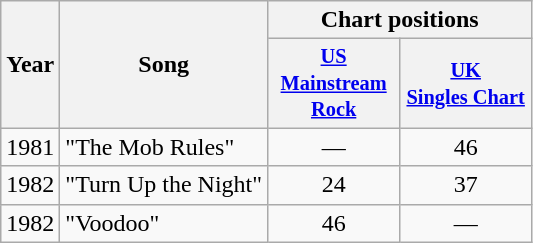<table class="wikitable">
<tr>
<th rowspan="2">Year</th>
<th rowspan="2">Song</th>
<th colspan="2">Chart positions</th>
</tr>
<tr>
<th style="width:6em;font-size:85%;line-height:1.3"><a href='#'>US<br>Mainstream Rock</a></th>
<th style="width:6em;font-size:85%;line-height:1.3"><a href='#'>UK<br>Singles Chart</a></th>
</tr>
<tr>
<td>1981</td>
<td>"The Mob Rules"</td>
<td style="text-align:center">—</td>
<td style="text-align:center">46</td>
</tr>
<tr>
<td>1982</td>
<td>"Turn Up the Night"</td>
<td style="text-align:center">24</td>
<td style="text-align:center">37</td>
</tr>
<tr>
<td>1982</td>
<td>"Voodoo"</td>
<td style="text-align:center">46</td>
<td style="text-align:center">—</td>
</tr>
</table>
